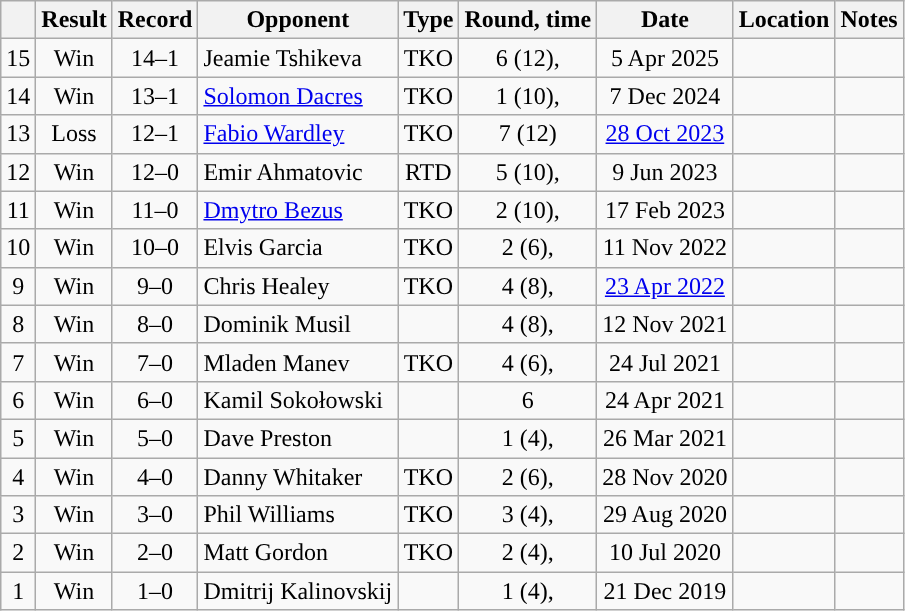<table class="wikitable" style="text-align:center">
<tr>
<th></th>
<th>Result</th>
<th>Record</th>
<th>Opponent</th>
<th>Type</th>
<th>Round, time</th>
<th>Date</th>
<th>Location</th>
<th>Notes</th>
</tr>
<tr>
<td>15</td>
<td>Win</td>
<td>14–1</td>
<td style="text-align:left;">Jeamie Tshikeva</td>
<td>TKO</td>
<td>6 (12), </td>
<td>5 Apr 2025</td>
<td style="text-align:left;"></td>
<td style="text-align:left;"></td>
</tr>
<tr>
<td>14</td>
<td>Win</td>
<td>13–1</td>
<td style="text-align:left;"><a href='#'>Solomon Dacres</a></td>
<td>TKO</td>
<td>1 (10), </td>
<td>7 Dec 2024</td>
<td align=left></td>
<td align=left></td>
</tr>
<tr>
<td>13</td>
<td>Loss</td>
<td>12–1</td>
<td align=left><a href='#'>Fabio Wardley</a></td>
<td>TKO</td>
<td>7 (12) </td>
<td><a href='#'>28 Oct 2023</a></td>
<td align=left></td>
<td style="text-align:left;"></td>
</tr>
<tr>
<td>12</td>
<td>Win</td>
<td>12–0</td>
<td style="text-align:left;">Emir Ahmatovic</td>
<td>RTD</td>
<td>5 (10), </td>
<td>9 Jun 2023</td>
<td align=left></td>
<td style="text-align:left;"></td>
</tr>
<tr>
<td>11</td>
<td>Win</td>
<td>11–0</td>
<td style="text-align:left;"><a href='#'>Dmytro Bezus</a></td>
<td>TKO</td>
<td>2 (10), </td>
<td>17 Feb 2023</td>
<td align=left></td>
<td style="text-align:left;"></td>
</tr>
<tr>
<td>10</td>
<td>Win</td>
<td>10–0</td>
<td style="text-align:left;">Elvis Garcia</td>
<td>TKO</td>
<td>2 (6), </td>
<td>11 Nov 2022</td>
<td align=left></td>
<td></td>
</tr>
<tr>
<td>9</td>
<td>Win</td>
<td>9–0</td>
<td style="text-align:left;">Chris Healey</td>
<td>TKO</td>
<td>4 (8), </td>
<td><a href='#'>23 Apr 2022</a></td>
<td align=left></td>
<td></td>
</tr>
<tr>
<td>8</td>
<td>Win</td>
<td>8–0</td>
<td style="text-align:left;">Dominik Musil</td>
<td></td>
<td>4 (8), </td>
<td>12 Nov 2021</td>
<td align=left></td>
<td></td>
</tr>
<tr>
<td>7</td>
<td>Win</td>
<td>7–0</td>
<td style="text-align:left;">Mladen Manev</td>
<td>TKO</td>
<td>4 (6), </td>
<td>24 Jul 2021</td>
<td align=left></td>
<td></td>
</tr>
<tr>
<td>6</td>
<td>Win</td>
<td>6–0</td>
<td style="text-align:left;">Kamil Sokołowski</td>
<td></td>
<td>6</td>
<td>24 Apr 2021</td>
<td align=left></td>
<td></td>
</tr>
<tr>
<td>5</td>
<td>Win</td>
<td>5–0</td>
<td style="text-align:left;">Dave Preston</td>
<td></td>
<td>1 (4), </td>
<td>26 Mar 2021</td>
<td align=left></td>
<td></td>
</tr>
<tr>
<td>4</td>
<td>Win</td>
<td>4–0</td>
<td style="text-align:left;">Danny Whitaker</td>
<td>TKO</td>
<td>2 (6), </td>
<td>28 Nov 2020</td>
<td style="text-align:left;"></td>
<td></td>
</tr>
<tr>
<td>3</td>
<td>Win</td>
<td>3–0</td>
<td style="text-align:left;">Phil Williams</td>
<td>TKO</td>
<td>3 (4), </td>
<td>29 Aug 2020</td>
<td style="text-align:left;"></td>
<td></td>
</tr>
<tr>
<td>2</td>
<td>Win</td>
<td>2–0</td>
<td style="text-align:left;">Matt Gordon</td>
<td>TKO</td>
<td>2 (4), </td>
<td>10 Jul 2020</td>
<td style="text-align:left;"></td>
<td></td>
</tr>
<tr>
<td>1</td>
<td>Win</td>
<td>1–0</td>
<td style="text-align:left;">Dmitrij Kalinovskij</td>
<td></td>
<td>1 (4), </td>
<td>21 Dec 2019</td>
<td style="text-align:left;"></td>
<td></td>
</tr>
</table>
